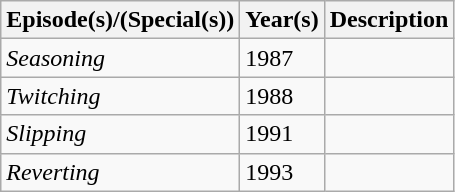<table class="wikitable sortable">
<tr>
<th>Episode(s)/(Special(s))</th>
<th>Year(s)</th>
<th>Description</th>
</tr>
<tr>
<td><em>Seasoning</em></td>
<td>1987</td>
<td></td>
</tr>
<tr>
<td><em>Twitching</em></td>
<td>1988</td>
<td></td>
</tr>
<tr>
<td><em>Slipping</em></td>
<td>1991</td>
<td></td>
</tr>
<tr>
<td><em>Reverting</em></td>
<td>1993</td>
<td></td>
</tr>
</table>
